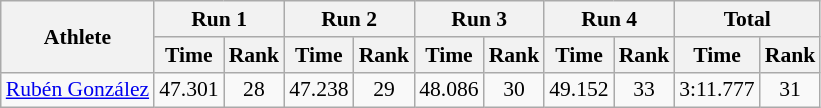<table class="wikitable" border="1" style="font-size:90%">
<tr>
<th rowspan="2">Athlete</th>
<th colspan="2">Run 1</th>
<th colspan="2">Run 2</th>
<th colspan="2">Run 3</th>
<th colspan="2">Run 4</th>
<th colspan="2">Total</th>
</tr>
<tr>
<th>Time</th>
<th>Rank</th>
<th>Time</th>
<th>Rank</th>
<th>Time</th>
<th>Rank</th>
<th>Time</th>
<th>Rank</th>
<th>Time</th>
<th>Rank</th>
</tr>
<tr>
<td><a href='#'>Rubén González</a></td>
<td align="center">47.301</td>
<td align="center">28</td>
<td align="center">47.238</td>
<td align="center">29</td>
<td align="center">48.086</td>
<td align="center">30</td>
<td align="center">49.152</td>
<td align="center">33</td>
<td align="center">3:11.777</td>
<td align="center">31</td>
</tr>
</table>
